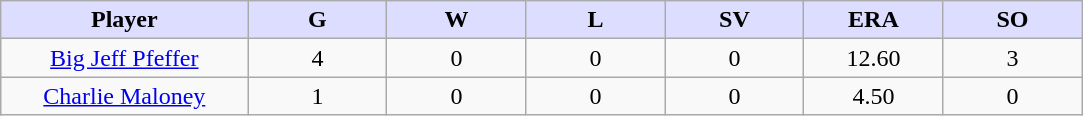<table class="wikitable sortable">
<tr>
<th style="background:#ddf; width:16%;">Player</th>
<th style="background:#ddf; width:9%;">G</th>
<th style="background:#ddf; width:9%;">W</th>
<th style="background:#ddf; width:9%;">L</th>
<th style="background:#ddf; width:9%;">SV</th>
<th style="background:#ddf; width:9%;">ERA</th>
<th style="background:#ddf; width:9%;">SO</th>
</tr>
<tr align="center">
<td><a href='#'>Big Jeff Pfeffer</a></td>
<td>4</td>
<td>0</td>
<td>0</td>
<td>0</td>
<td>12.60</td>
<td>3</td>
</tr>
<tr align="center">
<td><a href='#'>Charlie Maloney</a></td>
<td>1</td>
<td>0</td>
<td>0</td>
<td>0</td>
<td>4.50</td>
<td>0</td>
</tr>
</table>
